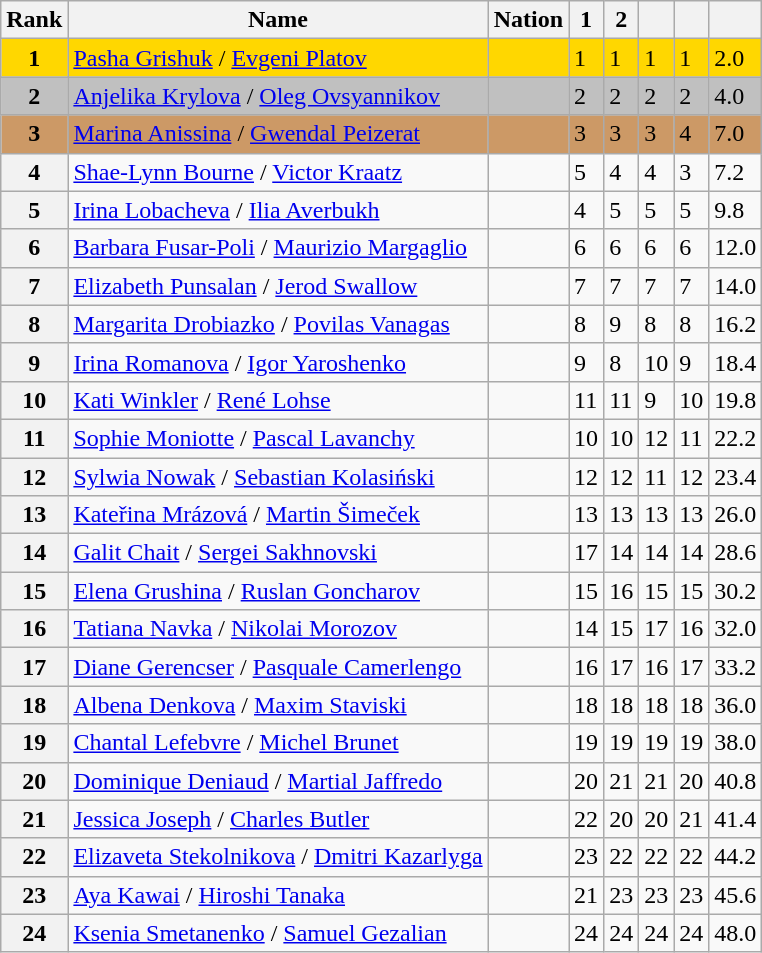<table class="wikitable sortable">
<tr>
<th>Rank</th>
<th>Name</th>
<th>Nation</th>
<th>1</th>
<th>2</th>
<th></th>
<th></th>
<th></th>
</tr>
<tr style="background:gold">
<td style="text-align:center"><strong>1</strong></td>
<td><a href='#'>Pasha Grishuk</a> / <a href='#'>Evgeni Platov</a></td>
<td></td>
<td>1</td>
<td>1</td>
<td>1</td>
<td>1</td>
<td>2.0</td>
</tr>
<tr style="background:silver">
<td style="text-align:center"><strong>2</strong></td>
<td><a href='#'>Anjelika Krylova</a> / <a href='#'>Oleg Ovsyannikov</a></td>
<td></td>
<td>2</td>
<td>2</td>
<td>2</td>
<td>2</td>
<td>4.0</td>
</tr>
<tr style="background:#cc9966">
<td style="text-align:center"><strong>3</strong></td>
<td><a href='#'>Marina Anissina</a> / <a href='#'>Gwendal Peizerat</a></td>
<td></td>
<td>3</td>
<td>3</td>
<td>3</td>
<td>4</td>
<td>7.0</td>
</tr>
<tr>
<th>4</th>
<td><a href='#'>Shae-Lynn Bourne</a> / <a href='#'>Victor Kraatz</a></td>
<td></td>
<td>5</td>
<td>4</td>
<td>4</td>
<td>3</td>
<td>7.2</td>
</tr>
<tr>
<th>5</th>
<td><a href='#'>Irina Lobacheva</a> / <a href='#'>Ilia Averbukh</a></td>
<td></td>
<td>4</td>
<td>5</td>
<td>5</td>
<td>5</td>
<td>9.8</td>
</tr>
<tr>
<th>6</th>
<td><a href='#'>Barbara Fusar-Poli</a> / <a href='#'>Maurizio Margaglio</a></td>
<td></td>
<td>6</td>
<td>6</td>
<td>6</td>
<td>6</td>
<td>12.0</td>
</tr>
<tr>
<th>7</th>
<td><a href='#'>Elizabeth Punsalan</a> / <a href='#'>Jerod Swallow</a></td>
<td></td>
<td>7</td>
<td>7</td>
<td>7</td>
<td>7</td>
<td>14.0</td>
</tr>
<tr>
<th>8</th>
<td><a href='#'>Margarita Drobiazko</a> / <a href='#'>Povilas Vanagas</a></td>
<td></td>
<td>8</td>
<td>9</td>
<td>8</td>
<td>8</td>
<td>16.2</td>
</tr>
<tr>
<th>9</th>
<td><a href='#'>Irina Romanova</a> / <a href='#'>Igor Yaroshenko</a></td>
<td></td>
<td>9</td>
<td>8</td>
<td>10</td>
<td>9</td>
<td>18.4</td>
</tr>
<tr>
<th>10</th>
<td><a href='#'>Kati Winkler</a> / <a href='#'>René Lohse</a></td>
<td></td>
<td>11</td>
<td>11</td>
<td>9</td>
<td>10</td>
<td>19.8</td>
</tr>
<tr>
<th>11</th>
<td><a href='#'>Sophie Moniotte</a> / <a href='#'>Pascal Lavanchy</a></td>
<td></td>
<td>10</td>
<td>10</td>
<td>12</td>
<td>11</td>
<td>22.2</td>
</tr>
<tr>
<th>12</th>
<td><a href='#'>Sylwia Nowak</a> / <a href='#'>Sebastian Kolasiński</a></td>
<td></td>
<td>12</td>
<td>12</td>
<td>11</td>
<td>12</td>
<td>23.4</td>
</tr>
<tr>
<th>13</th>
<td><a href='#'>Kateřina Mrázová</a> / <a href='#'>Martin Šimeček</a></td>
<td></td>
<td>13</td>
<td>13</td>
<td>13</td>
<td>13</td>
<td>26.0</td>
</tr>
<tr>
<th>14</th>
<td><a href='#'>Galit Chait</a> / <a href='#'>Sergei Sakhnovski</a></td>
<td></td>
<td>17</td>
<td>14</td>
<td>14</td>
<td>14</td>
<td>28.6</td>
</tr>
<tr>
<th>15</th>
<td><a href='#'>Elena Grushina</a> / <a href='#'>Ruslan Goncharov</a></td>
<td></td>
<td>15</td>
<td>16</td>
<td>15</td>
<td>15</td>
<td>30.2</td>
</tr>
<tr>
<th>16</th>
<td><a href='#'>Tatiana Navka</a> / <a href='#'>Nikolai Morozov</a></td>
<td></td>
<td>14</td>
<td>15</td>
<td>17</td>
<td>16</td>
<td>32.0</td>
</tr>
<tr>
<th>17</th>
<td><a href='#'>Diane Gerencser</a> / <a href='#'>Pasquale Camerlengo</a></td>
<td></td>
<td>16</td>
<td>17</td>
<td>16</td>
<td>17</td>
<td>33.2</td>
</tr>
<tr>
<th>18</th>
<td><a href='#'>Albena Denkova</a> / <a href='#'>Maxim Staviski</a></td>
<td></td>
<td>18</td>
<td>18</td>
<td>18</td>
<td>18</td>
<td>36.0</td>
</tr>
<tr>
<th>19</th>
<td><a href='#'>Chantal Lefebvre</a> / <a href='#'>Michel Brunet</a></td>
<td></td>
<td>19</td>
<td>19</td>
<td>19</td>
<td>19</td>
<td>38.0</td>
</tr>
<tr>
<th>20</th>
<td><a href='#'>Dominique Deniaud</a> / <a href='#'>Martial Jaffredo</a></td>
<td></td>
<td>20</td>
<td>21</td>
<td>21</td>
<td>20</td>
<td>40.8</td>
</tr>
<tr>
<th>21</th>
<td><a href='#'>Jessica Joseph</a> / <a href='#'>Charles Butler</a></td>
<td></td>
<td>22</td>
<td>20</td>
<td>20</td>
<td>21</td>
<td>41.4</td>
</tr>
<tr>
<th>22</th>
<td><a href='#'>Elizaveta Stekolnikova</a> / <a href='#'>Dmitri Kazarlyga</a></td>
<td></td>
<td>23</td>
<td>22</td>
<td>22</td>
<td>22</td>
<td>44.2</td>
</tr>
<tr>
<th>23</th>
<td><a href='#'>Aya Kawai</a> / <a href='#'>Hiroshi Tanaka</a></td>
<td></td>
<td>21</td>
<td>23</td>
<td>23</td>
<td>23</td>
<td>45.6</td>
</tr>
<tr>
<th>24</th>
<td><a href='#'>Ksenia Smetanenko</a> / <a href='#'>Samuel Gezalian</a></td>
<td></td>
<td>24</td>
<td>24</td>
<td>24</td>
<td>24</td>
<td>48.0</td>
</tr>
</table>
